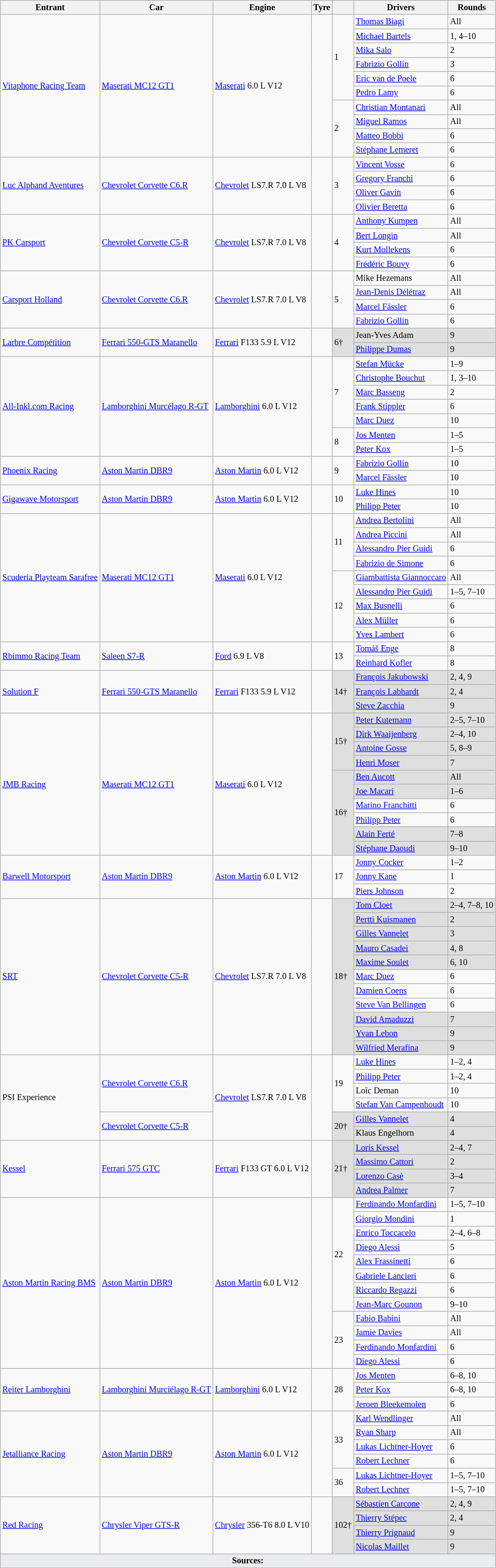<table class="wikitable" style="font-size: 85%">
<tr>
<th>Entrant</th>
<th>Car</th>
<th>Engine</th>
<th>Tyre</th>
<th></th>
<th>Drivers</th>
<th>Rounds</th>
</tr>
<tr>
<td rowspan=10> <a href='#'>Vitaphone Racing Team</a></td>
<td rowspan=10><a href='#'>Maserati MC12 GT1</a></td>
<td rowspan=10><a href='#'>Maserati</a> 6.0 L V12</td>
<td rowspan=10></td>
<td rowspan=6>1</td>
<td> <a href='#'>Thomas Biagi</a></td>
<td>All</td>
</tr>
<tr>
<td> <a href='#'>Michael Bartels</a></td>
<td>1, 4–10</td>
</tr>
<tr>
<td> <a href='#'>Mika Salo</a></td>
<td>2</td>
</tr>
<tr>
<td> <a href='#'>Fabrizio Gollin</a></td>
<td>3</td>
</tr>
<tr>
<td> <a href='#'>Eric van de Poele</a></td>
<td>6</td>
</tr>
<tr>
<td> <a href='#'>Pedro Lamy</a></td>
<td>6</td>
</tr>
<tr>
<td rowspan=4>2</td>
<td> <a href='#'>Christian Montanari</a></td>
<td>All</td>
</tr>
<tr>
<td> <a href='#'>Miguel Ramos</a></td>
<td>All</td>
</tr>
<tr>
<td> <a href='#'>Matteo Bobbi</a></td>
<td>6</td>
</tr>
<tr>
<td> <a href='#'>Stéphane Lemeret</a></td>
<td>6</td>
</tr>
<tr>
<td rowspan=4> <a href='#'>Luc Alphand Aventures</a></td>
<td rowspan=4><a href='#'>Chevrolet Corvette C6.R</a></td>
<td rowspan=4><a href='#'>Chevrolet</a> LS7.R 7.0 L V8</td>
<td rowspan=4></td>
<td rowspan=4>3</td>
<td> <a href='#'>Vincent Vosse</a></td>
<td>6</td>
</tr>
<tr>
<td> <a href='#'>Gregory Franchi</a></td>
<td>6</td>
</tr>
<tr>
<td> <a href='#'>Oliver Gavin</a></td>
<td>6</td>
</tr>
<tr>
<td> <a href='#'>Olivier Beretta</a></td>
<td>6</td>
</tr>
<tr>
<td rowspan=4> <a href='#'>PK Carsport</a></td>
<td rowspan=4><a href='#'>Chevrolet Corvette C5-R</a></td>
<td rowspan=4><a href='#'>Chevrolet</a> LS7.R 7.0 L V8</td>
<td rowspan=4></td>
<td rowspan=4>4</td>
<td> <a href='#'>Anthony Kumpen</a></td>
<td>All</td>
</tr>
<tr>
<td> <a href='#'>Bert Longin</a></td>
<td>All</td>
</tr>
<tr>
<td> <a href='#'>Kurt Mollekens</a></td>
<td>6</td>
</tr>
<tr>
<td> <a href='#'>Frédéric Bouvy</a></td>
<td>6</td>
</tr>
<tr>
<td rowspan=4> <a href='#'>Carsport Holland</a></td>
<td rowspan=4><a href='#'>Chevrolet Corvette C6.R</a></td>
<td rowspan=4><a href='#'>Chevrolet</a> LS7.R 7.0 L V8</td>
<td rowspan=4></td>
<td rowspan=4>5</td>
<td> Mike Hezemans</td>
<td>All</td>
</tr>
<tr>
<td> <a href='#'>Jean-Denis Délétraz</a></td>
<td>All</td>
</tr>
<tr>
<td> <a href='#'>Marcel Fässler</a></td>
<td>6</td>
</tr>
<tr>
<td> <a href='#'>Fabrizio Gollin</a></td>
<td>6</td>
</tr>
<tr>
<td rowspan=2> <a href='#'>Larbre Compétition</a></td>
<td rowspan=2><a href='#'>Ferrari 550-GTS Maranello</a></td>
<td rowspan=2><a href='#'>Ferrari</a> F133 5.9 L V12</td>
<td rowspan=2></td>
<td rowspan=2 style="background:#DFDFDF;">6†</td>
<td style="background:#DFDFDF;"> Jean-Yves Adam</td>
<td style="background:#DFDFDF;">9</td>
</tr>
<tr>
<td style="background:#DFDFDF;"> <a href='#'>Philippe Dumas</a></td>
<td style="background:#DFDFDF;">9</td>
</tr>
<tr>
<td rowspan=7> <a href='#'>All-Inkl.com Racing</a></td>
<td rowspan=7><a href='#'>Lamborghini Murcélago R-GT</a></td>
<td rowspan=7><a href='#'>Lamborghini</a> 6.0 L V12</td>
<td rowspan=7></td>
<td rowspan=5>7</td>
<td> <a href='#'>Stefan Mücke</a></td>
<td>1–9</td>
</tr>
<tr>
<td> <a href='#'>Christophe Bouchut</a></td>
<td>1, 3–10</td>
</tr>
<tr>
<td> <a href='#'>Marc Basseng</a></td>
<td>2</td>
</tr>
<tr>
<td> <a href='#'>Frank Stippler</a></td>
<td>6</td>
</tr>
<tr>
<td> <a href='#'>Marc Duez</a></td>
<td>10</td>
</tr>
<tr>
<td rowspan=2>8</td>
<td> <a href='#'>Jos Menten</a></td>
<td>1–5</td>
</tr>
<tr>
<td> <a href='#'>Peter Kox</a></td>
<td>1–5</td>
</tr>
<tr>
<td rowspan=2> <a href='#'>Phoenix Racing</a></td>
<td rowspan=2><a href='#'>Aston Martin DBR9</a></td>
<td rowspan=2><a href='#'>Aston Martin</a> 6.0 L V12</td>
<td rowspan=2></td>
<td rowspan=2>9</td>
<td> <a href='#'>Fabrizio Gollin</a></td>
<td>10</td>
</tr>
<tr>
<td> <a href='#'>Marcel Fässler</a></td>
<td>10</td>
</tr>
<tr>
<td rowspan=2> <a href='#'>Gigawave Motorsport</a></td>
<td rowspan=2><a href='#'>Aston Martin DBR9</a></td>
<td rowspan=2><a href='#'>Aston Martin</a> 6.0 L V12</td>
<td rowspan=2></td>
<td rowspan=2>10</td>
<td> <a href='#'>Luke Hines</a></td>
<td>10</td>
</tr>
<tr>
<td> <a href='#'>Philipp Peter</a></td>
<td>10</td>
</tr>
<tr>
<td rowspan=9> <a href='#'>Scuderia Playteam Sarafree</a></td>
<td rowspan=9><a href='#'>Maserati MC12 GT1</a></td>
<td rowspan=9><a href='#'>Maserati</a> 6.0 L V12</td>
<td rowspan=9></td>
<td rowspan=4>11</td>
<td> <a href='#'>Andrea Bertolini</a></td>
<td>All</td>
</tr>
<tr>
<td> <a href='#'>Andrea Piccini</a></td>
<td>All</td>
</tr>
<tr>
<td> <a href='#'>Alessandro Pier Guidi</a></td>
<td>6</td>
</tr>
<tr>
<td> <a href='#'>Fabrizio de Simone</a></td>
<td>6</td>
</tr>
<tr>
<td rowspan=5>12</td>
<td> <a href='#'>Giambattista Giannoccaro</a></td>
<td>All</td>
</tr>
<tr>
<td> <a href='#'>Alessandro Pier Guidi</a></td>
<td>1–5, 7–10</td>
</tr>
<tr>
<td> <a href='#'>Max Busnelli</a></td>
<td>6</td>
</tr>
<tr>
<td> <a href='#'>Alex Müller</a></td>
<td>6</td>
</tr>
<tr>
<td> <a href='#'>Yves Lambert</a></td>
<td>6</td>
</tr>
<tr>
<td rowspan=2> <a href='#'>Rbimmo Racing Team</a></td>
<td rowspan=2><a href='#'>Saleen S7-R</a></td>
<td rowspan=2><a href='#'>Ford</a> 6.9 L V8</td>
<td rowspan=2></td>
<td rowspan=2>13</td>
<td> <a href='#'>Tomáš Enge</a></td>
<td>8</td>
</tr>
<tr>
<td> <a href='#'>Reinhard Kofler</a></td>
<td>8</td>
</tr>
<tr>
<td rowspan=3> <a href='#'>Solution F</a></td>
<td rowspan=3><a href='#'>Ferrari 550-GTS Maranello</a></td>
<td rowspan=3><a href='#'>Ferrari</a> F133 5.9 L V12</td>
<td rowspan=3></td>
<td rowspan=3 style="background:#DFDFDF;">14†</td>
<td style="background:#DFDFDF;"> <a href='#'>François Jakubowski</a></td>
<td style="background:#DFDFDF;">2, 4, 9</td>
</tr>
<tr>
<td style="background:#DFDFDF;"> <a href='#'>François Labhardt</a></td>
<td style="background:#DFDFDF;">2, 4</td>
</tr>
<tr>
<td style="background:#DFDFDF;"> <a href='#'>Steve Zacchia</a></td>
<td style="background:#DFDFDF;">9</td>
</tr>
<tr>
<td rowspan=10> <a href='#'>JMB Racing</a></td>
<td rowspan=10><a href='#'>Maserati MC12 GT1</a></td>
<td rowspan=10><a href='#'>Maserati</a> 6.0 L V12</td>
<td rowspan=10></td>
<td rowspan=4 style="background:#DFDFDF;">15†</td>
<td style="background:#DFDFDF;"> <a href='#'>Peter Kutemann</a></td>
<td style="background:#DFDFDF;">2–5, 7–10</td>
</tr>
<tr>
<td style="background:#DFDFDF;"> <a href='#'>Dirk Waaijenberg</a></td>
<td style="background:#DFDFDF;">2–4, 10</td>
</tr>
<tr>
<td style="background:#DFDFDF;"> <a href='#'>Antoine Gosse</a></td>
<td style="background:#DFDFDF;">5, 8–9</td>
</tr>
<tr>
<td style="background:#DFDFDF;"> <a href='#'>Henri Moser</a></td>
<td style="background:#DFDFDF;">7</td>
</tr>
<tr>
<td rowspan=6 style="background:#DFDFDF;">16†</td>
<td style="background:#DFDFDF;"> <a href='#'>Ben Aucott</a></td>
<td style="background:#DFDFDF;">All</td>
</tr>
<tr>
<td style="background:#DFDFDF;"> <a href='#'>Joe Macari</a></td>
<td style="background:#DFDFDF;">1–6</td>
</tr>
<tr>
<td> <a href='#'>Marino Franchitti</a></td>
<td>6</td>
</tr>
<tr>
<td> <a href='#'>Philipp Peter</a></td>
<td>6</td>
</tr>
<tr>
<td style="background:#DFDFDF;"> <a href='#'>Alain Ferté</a></td>
<td style="background:#DFDFDF;">7–8</td>
</tr>
<tr>
<td style="background:#DFDFDF;"> <a href='#'>Stéphane Daoudi</a></td>
<td style="background:#DFDFDF;">9–10</td>
</tr>
<tr>
<td rowspan=3> <a href='#'>Barwell Motorsport</a></td>
<td rowspan=3><a href='#'>Aston Martin DBR9</a></td>
<td rowspan=3><a href='#'>Aston Martin</a> 6.0 L V12</td>
<td rowspan=3></td>
<td rowspan=3>17</td>
<td> <a href='#'>Jonny Cocker</a></td>
<td>1–2</td>
</tr>
<tr>
<td> <a href='#'>Jonny Kane</a></td>
<td>1</td>
</tr>
<tr>
<td> <a href='#'>Piers Johnson</a></td>
<td>2</td>
</tr>
<tr>
<td rowspan=11> <a href='#'>SRT</a></td>
<td rowspan=11><a href='#'>Chevrolet Corvette C5-R</a></td>
<td rowspan=11><a href='#'>Chevrolet</a> LS7.R 7.0 L V8</td>
<td rowspan=11></td>
<td rowspan=11 style="background:#DFDFDF;">18†</td>
<td style="background:#DFDFDF;"> <a href='#'>Tom Cloet</a></td>
<td style="background:#DFDFDF;">2–4, 7–8, 10</td>
</tr>
<tr>
<td style="background:#DFDFDF;"> <a href='#'>Pertti Kuismanen</a></td>
<td style="background:#DFDFDF;">2</td>
</tr>
<tr>
<td style="background:#DFDFDF;"> <a href='#'>Gilles Vannelet</a></td>
<td style="background:#DFDFDF;">3</td>
</tr>
<tr>
<td style="background:#DFDFDF;"> <a href='#'>Mauro Casadei</a></td>
<td style="background:#DFDFDF;">4, 8</td>
</tr>
<tr>
<td style="background:#DFDFDF;"> <a href='#'>Maxime Soulet</a></td>
<td style="background:#DFDFDF;">6, 10</td>
</tr>
<tr>
<td> <a href='#'>Marc Duez</a></td>
<td>6</td>
</tr>
<tr>
<td> <a href='#'>Damien Coens</a></td>
<td>6</td>
</tr>
<tr>
<td> <a href='#'>Steve Van Bellingen</a></td>
<td>6</td>
</tr>
<tr>
<td style="background:#DFDFDF;"> <a href='#'>David Amaduzzi</a></td>
<td style="background:#DFDFDF;">7</td>
</tr>
<tr>
<td style="background:#DFDFDF;"> <a href='#'>Yvan Lebon</a></td>
<td style="background:#DFDFDF;">9</td>
</tr>
<tr>
<td style="background:#DFDFDF;"> <a href='#'>Wilfried Merafina</a></td>
<td style="background:#DFDFDF;">9</td>
</tr>
<tr>
<td rowspan=6> PSI Experience</td>
<td rowspan=4><a href='#'>Chevrolet Corvette C6.R</a></td>
<td rowspan=6><a href='#'>Chevrolet</a> LS7.R 7.0 L V8</td>
<td rowspan=6><br></td>
<td rowspan=4>19</td>
<td> <a href='#'>Luke Hines</a></td>
<td>1–2, 4</td>
</tr>
<tr>
<td> <a href='#'>Philipp Peter</a></td>
<td>1–2, 4</td>
</tr>
<tr>
<td> Loïc Deman</td>
<td>10</td>
</tr>
<tr>
<td> <a href='#'>Stefan Van Campenhoudt</a></td>
<td>10</td>
</tr>
<tr>
<td rowspan=2><a href='#'>Chevrolet Corvette C5-R</a></td>
<td rowspan=2 style="background:#DFDFDF;">20†</td>
<td style="background:#DFDFDF;"> <a href='#'>Gilles Vannelet</a></td>
<td style="background:#DFDFDF;">4</td>
</tr>
<tr>
<td style="background:#DFDFDF;"> Klaus Engelhorn</td>
<td style="background:#DFDFDF;">4</td>
</tr>
<tr>
<td rowspan=4> <a href='#'>Kessel</a></td>
<td rowspan=4><a href='#'>Ferrari 575 GTC</a></td>
<td rowspan=4><a href='#'>Ferrari</a> F133 GT 6.0 L V12</td>
<td rowspan=4></td>
<td rowspan=4 style="background:#DFDFDF;">21†</td>
<td style="background:#DFDFDF;"> <a href='#'>Loris Kessel</a></td>
<td style="background:#DFDFDF;">2–4, 7</td>
</tr>
<tr>
<td style="background:#DFDFDF;"> <a href='#'>Massimo Cattori</a></td>
<td style="background:#DFDFDF;">2</td>
</tr>
<tr>
<td style="background:#DFDFDF;"> <a href='#'>Lorenzo Casè</a></td>
<td style="background:#DFDFDF;">3–4</td>
</tr>
<tr>
<td style="background:#DFDFDF;"> <a href='#'>Andrea Palmer</a></td>
<td style="background:#DFDFDF;">7</td>
</tr>
<tr>
<td rowspan=12> <a href='#'>Aston Martin Racing BMS</a></td>
<td rowspan=12><a href='#'>Aston Martin DBR9</a></td>
<td rowspan=12><a href='#'>Aston Martin</a> 6.0 L V12</td>
<td rowspan=12></td>
<td rowspan=8>22</td>
<td> <a href='#'>Ferdinando Monfardini</a></td>
<td>1–5, 7–10</td>
</tr>
<tr>
<td> <a href='#'>Giorgio Mondini</a></td>
<td>1</td>
</tr>
<tr>
<td> <a href='#'>Enrico Toccacelo</a></td>
<td>2–4, 6–8</td>
</tr>
<tr>
<td> <a href='#'>Diego Alessi</a></td>
<td>5</td>
</tr>
<tr>
<td> <a href='#'>Alex Frassinetti</a></td>
<td>6</td>
</tr>
<tr>
<td> <a href='#'>Gabriele Lancieri</a></td>
<td>6</td>
</tr>
<tr>
<td> <a href='#'>Riccardo Regazzi</a></td>
<td>6</td>
</tr>
<tr>
<td> <a href='#'>Jean-Marc Gounon</a></td>
<td>9–10</td>
</tr>
<tr>
<td rowspan=4>23</td>
<td> <a href='#'>Fabio Babini</a></td>
<td>All</td>
</tr>
<tr>
<td> <a href='#'>Jamie Davies</a></td>
<td>All</td>
</tr>
<tr>
<td> <a href='#'>Ferdinando Monfardini</a></td>
<td>6</td>
</tr>
<tr>
<td> <a href='#'>Diego Alessi</a></td>
<td>6</td>
</tr>
<tr>
<td rowspan=3> <a href='#'>Reiter Lamborghini</a></td>
<td rowspan=3><a href='#'>Lamborghini Murciélago R-GT</a></td>
<td rowspan=3><a href='#'>Lamborghini</a> 6.0 L V12</td>
<td rowspan=3></td>
<td rowspan=3>28</td>
<td> <a href='#'>Jos Menten</a></td>
<td>6–8, 10</td>
</tr>
<tr>
<td> <a href='#'>Peter Kox</a></td>
<td>6–8, 10</td>
</tr>
<tr>
<td> <a href='#'>Jeroen Bleekemolen</a></td>
<td>6</td>
</tr>
<tr>
<td rowspan=6> <a href='#'>Jetalliance Racing</a></td>
<td rowspan=6><a href='#'>Aston Martin DBR9</a></td>
<td rowspan=6><a href='#'>Aston Martin</a> 6.0 L V12</td>
<td rowspan=6></td>
<td rowspan=4>33</td>
<td> <a href='#'>Karl Wendlinger</a></td>
<td>All</td>
</tr>
<tr>
<td> <a href='#'>Ryan Sharp</a></td>
<td>All</td>
</tr>
<tr>
<td> <a href='#'>Lukas Lichtner-Hoyer</a></td>
<td>6</td>
</tr>
<tr>
<td> <a href='#'>Robert Lechner</a></td>
<td>6</td>
</tr>
<tr>
<td rowspan=2>36</td>
<td> <a href='#'>Lukas Lichtner-Hoyer</a></td>
<td>1–5, 7–10</td>
</tr>
<tr>
<td> <a href='#'>Robert Lechner</a></td>
<td>1–5, 7–10</td>
</tr>
<tr>
<td rowspan=4> <a href='#'>Red Racing</a></td>
<td rowspan=4><a href='#'>Chrysler Viper GTS-R</a></td>
<td rowspan=4><a href='#'>Chrysler</a> 356-T6 8.0 L V10</td>
<td rowspan=4></td>
<td rowspan=4 style="background:#DFDFDF;">102†</td>
<td style="background:#DFDFDF;"> <a href='#'>Sébastien Carcone</a></td>
<td style="background:#DFDFDF;">2, 4, 9</td>
</tr>
<tr>
<td style="background:#DFDFDF;"> <a href='#'>Thierry Stépec</a></td>
<td style="background:#DFDFDF;">2, 4</td>
</tr>
<tr>
<td style="background:#DFDFDF;"> <a href='#'>Thierry Prignaud</a></td>
<td style="background:#DFDFDF;">9</td>
</tr>
<tr>
<td style="background:#DFDFDF;"> <a href='#'>Nicolas Maillet</a></td>
<td style="background:#DFDFDF;">9</td>
</tr>
<tr class="sortbottom">
<td colspan="7" style="background-color:#EAECF0;text-align:center"><strong>Sources:</strong></td>
</tr>
</table>
